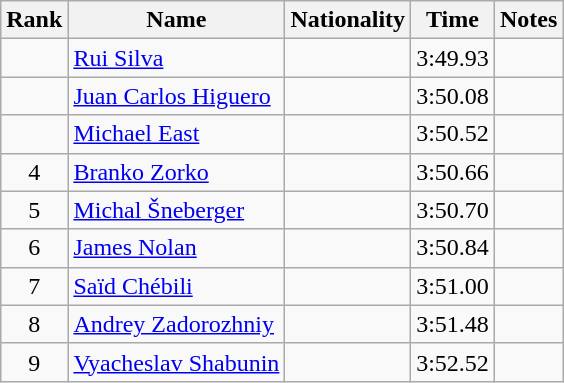<table class="wikitable sortable" style="text-align:center">
<tr>
<th>Rank</th>
<th>Name</th>
<th>Nationality</th>
<th>Time</th>
<th>Notes</th>
</tr>
<tr>
<td></td>
<td align="left"><a href='#'>Rui Silva</a></td>
<td align=left></td>
<td>3:49.93</td>
<td></td>
</tr>
<tr>
<td></td>
<td align="left"><a href='#'>Juan Carlos Higuero</a></td>
<td align=left></td>
<td>3:50.08</td>
<td></td>
</tr>
<tr>
<td></td>
<td align="left"><a href='#'>Michael East</a></td>
<td align=left></td>
<td>3:50.52</td>
<td></td>
</tr>
<tr>
<td>4</td>
<td align="left"><a href='#'>Branko Zorko</a></td>
<td align=left></td>
<td>3:50.66</td>
<td></td>
</tr>
<tr>
<td>5</td>
<td align="left"><a href='#'>Michal Šneberger</a></td>
<td align=left></td>
<td>3:50.70</td>
<td></td>
</tr>
<tr>
<td>6</td>
<td align="left"><a href='#'>James Nolan</a></td>
<td align=left></td>
<td>3:50.84</td>
<td></td>
</tr>
<tr>
<td>7</td>
<td align="left"><a href='#'>Saïd Chébili</a></td>
<td align=left></td>
<td>3:51.00</td>
<td></td>
</tr>
<tr>
<td>8</td>
<td align="left"><a href='#'>Andrey Zadorozhniy</a></td>
<td align=left></td>
<td>3:51.48</td>
<td></td>
</tr>
<tr>
<td>9</td>
<td align="left"><a href='#'>Vyacheslav Shabunin</a></td>
<td align=left></td>
<td>3:52.52</td>
<td></td>
</tr>
</table>
